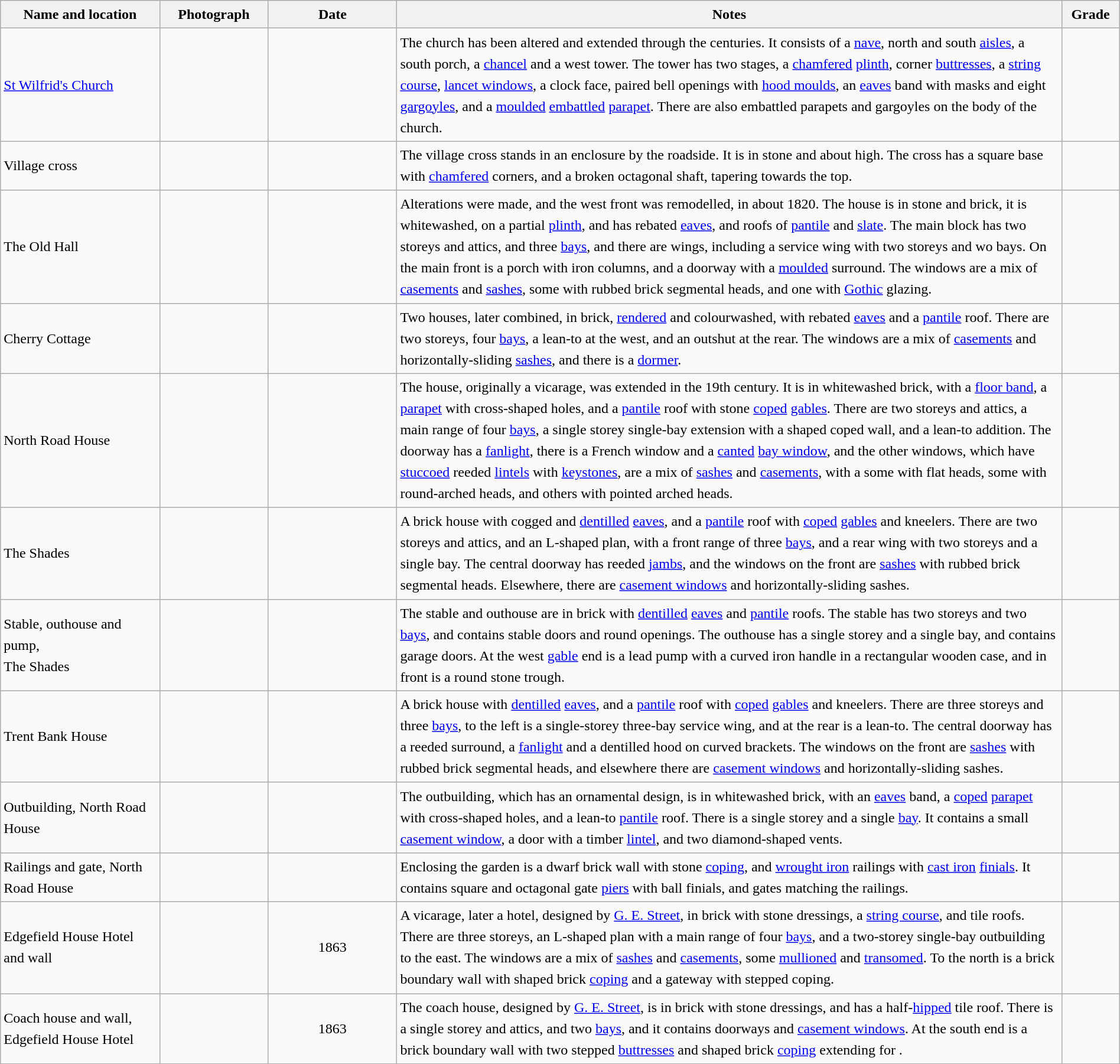<table class="wikitable sortable plainrowheaders" style="width:100%; border:0px; text-align:left; line-height:150%">
<tr>
<th scope="col"  style="width:150px">Name and location</th>
<th scope="col"  style="width:100px" class="unsortable">Photograph</th>
<th scope="col"  style="width:120px">Date</th>
<th scope="col"  style="width:650px" class="unsortable">Notes</th>
<th scope="col"  style="width:50px">Grade</th>
</tr>
<tr>
<td><a href='#'>St Wilfrid's Church</a><br><small></small></td>
<td></td>
<td align="center"></td>
<td>The church has been altered and extended through the centuries.  It consists of a <a href='#'>nave</a>, north and south <a href='#'>aisles</a>, a south porch, a <a href='#'>chancel</a> and a west tower.  The tower has two stages, a <a href='#'>chamfered</a> <a href='#'>plinth</a>, corner <a href='#'>buttresses</a>, a <a href='#'>string course</a>, <a href='#'>lancet windows</a>, a clock face, paired bell openings with <a href='#'>hood moulds</a>, an <a href='#'>eaves</a> band with masks and eight <a href='#'>gargoyles</a>, and a <a href='#'>moulded</a> <a href='#'>embattled</a> <a href='#'>parapet</a>.  There are also embattled parapets and gargoyles on the body of the church.</td>
<td align="center" ></td>
</tr>
<tr>
<td>Village cross<br><small></small></td>
<td></td>
<td align="center"></td>
<td>The village cross stands in an enclosure by the roadside.  It is in stone and about  high.  The cross has a square base with <a href='#'>chamfered</a> corners, and a broken octagonal shaft, tapering towards the top.</td>
<td align="center" ></td>
</tr>
<tr>
<td>The Old Hall<br><small></small></td>
<td></td>
<td align="center"></td>
<td>Alterations were made, and the west front was remodelled, in about 1820.  The house is in stone and brick, it is whitewashed, on a partial <a href='#'>plinth</a>, and has rebated <a href='#'>eaves</a>, and roofs of <a href='#'>pantile</a> and <a href='#'>slate</a>.  The main block has two storeys and attics, and three <a href='#'>bays</a>, and there are wings, including a service wing with two storeys and wo bays.  On the main front is a porch with iron columns, and a doorway with a <a href='#'>moulded</a> surround.  The windows are a mix of <a href='#'>casements</a> and <a href='#'>sashes</a>, some with rubbed brick segmental heads, and one with <a href='#'>Gothic</a> glazing.</td>
<td align="center" ></td>
</tr>
<tr>
<td>Cherry Cottage<br><small></small></td>
<td></td>
<td align="center"></td>
<td>Two houses, later combined, in brick, <a href='#'>rendered</a> and colourwashed, with rebated <a href='#'>eaves</a> and a <a href='#'>pantile</a> roof.  There are two storeys, four <a href='#'>bays</a>, a lean-to at the west, and an outshut at the rear.  The windows are a mix of <a href='#'>casements</a> and horizontally-sliding <a href='#'>sashes</a>, and there is a <a href='#'>dormer</a>.</td>
<td align="center" ></td>
</tr>
<tr>
<td>North Road House<br><small></small></td>
<td></td>
<td align="center"></td>
<td>The house, originally a vicarage, was extended in the 19th century.  It is in whitewashed brick, with a <a href='#'>floor band</a>, a <a href='#'>parapet</a> with cross-shaped holes, and a <a href='#'>pantile</a> roof with stone <a href='#'>coped</a> <a href='#'>gables</a>.  There are two storeys and attics, a main range of four <a href='#'>bays</a>, a single storey single-bay extension with a shaped coped wall, and a lean-to addition.  The doorway has a <a href='#'>fanlight</a>, there is a French window and a <a href='#'>canted</a> <a href='#'>bay window</a>, and the other windows, which have <a href='#'>stuccoed</a> reeded <a href='#'>lintels</a> with <a href='#'>keystones</a>, are a mix of <a href='#'>sashes</a> and <a href='#'>casements</a>, with a some with flat heads, some with round-arched heads, and others with pointed arched heads.</td>
<td align="center" ></td>
</tr>
<tr>
<td>The Shades<br><small></small></td>
<td></td>
<td align="center"></td>
<td>A brick house with cogged and <a href='#'>dentilled</a> <a href='#'>eaves</a>, and a <a href='#'>pantile</a> roof with <a href='#'>coped</a> <a href='#'>gables</a> and kneelers.  There are two storeys and attics, and an L-shaped plan, with a front range of three <a href='#'>bays</a>, and a rear wing with two storeys and a single bay.  The central doorway has reeded <a href='#'>jambs</a>, and the windows on the front are <a href='#'>sashes</a> with rubbed brick segmental heads.  Elsewhere, there are <a href='#'>casement windows</a> and horizontally-sliding sashes.</td>
<td align="center" ></td>
</tr>
<tr>
<td>Stable, outhouse and pump,<br>The Shades<br><small></small></td>
<td></td>
<td align="center"></td>
<td>The stable and outhouse are  in brick with <a href='#'>dentilled</a> <a href='#'>eaves</a> and <a href='#'>pantile</a> roofs.  The stable has two storeys and two <a href='#'>bays</a>, and contains stable doors and round openings.  The outhouse has a single storey and a single bay, and contains garage doors.  At the west <a href='#'>gable</a> end is a lead pump with a curved iron handle in a rectangular wooden case, and in front is a round stone trough.</td>
<td align="center" ></td>
</tr>
<tr>
<td>Trent Bank House<br><small></small></td>
<td></td>
<td align="center"></td>
<td>A brick house with <a href='#'>dentilled</a> <a href='#'>eaves</a>, and a <a href='#'>pantile</a> roof with <a href='#'>coped</a> <a href='#'>gables</a> and kneelers.  There are three storeys and three <a href='#'>bays</a>, to the left is a single-storey three-bay service wing, and at the rear is a lean-to.  The central doorway has a reeded surround, a <a href='#'>fanlight</a> and a dentilled hood on curved brackets.  The windows on the front are <a href='#'>sashes</a> with rubbed brick segmental heads, and elsewhere there are <a href='#'>casement windows</a> and horizontally-sliding sashes.</td>
<td align="center" ></td>
</tr>
<tr>
<td>Outbuilding, North Road House<br><small></small></td>
<td></td>
<td align="center"></td>
<td>The outbuilding, which has an ornamental design, is in whitewashed brick, with an <a href='#'>eaves</a> band, a <a href='#'>coped</a> <a href='#'>parapet</a> with cross-shaped holes, and a lean-to <a href='#'>pantile</a> roof.  There is a single storey and a single <a href='#'>bay</a>.  It contains a small <a href='#'>casement window</a>, a door with a timber <a href='#'>lintel</a>, and two diamond-shaped vents.</td>
<td align="center" ></td>
</tr>
<tr>
<td>Railings and gate, North Road House<br><small></small></td>
<td></td>
<td align="center"></td>
<td>Enclosing the garden is a dwarf brick wall with stone <a href='#'>coping</a>, and <a href='#'>wrought iron</a> railings with <a href='#'>cast iron</a> <a href='#'>finials</a>.  It contains square and octagonal gate <a href='#'>piers</a> with ball finials, and gates matching the railings.</td>
<td align="center" ></td>
</tr>
<tr>
<td>Edgefield House Hotel and wall<br><small></small></td>
<td></td>
<td align="center">1863</td>
<td>A vicarage, later a hotel, designed by <a href='#'>G. E. Street</a>, in brick with stone dressings, a <a href='#'>string course</a>, and tile roofs.  There are three storeys, an L-shaped plan with a main range of four <a href='#'>bays</a>, and a two-storey single-bay outbuilding to the east.  The windows are a mix of <a href='#'>sashes</a> and <a href='#'>casements</a>, some <a href='#'>mullioned</a> and <a href='#'>transomed</a>.  To the north is a brick boundary wall with shaped brick <a href='#'>coping</a> and a gateway with stepped coping.</td>
<td align="center" ></td>
</tr>
<tr>
<td>Coach house and wall,<br>Edgefield House Hotel<br><small></small></td>
<td></td>
<td align="center">1863</td>
<td>The coach house, designed by <a href='#'>G. E. Street</a>, is in brick with stone dressings, and has a half-<a href='#'>hipped</a> tile roof.  There is a single storey and attics, and two <a href='#'>bays</a>, and it contains doorways and <a href='#'>casement windows</a>.  At the south end is a brick boundary wall with two stepped <a href='#'>buttresses</a> and shaped brick <a href='#'>coping</a> extending for .</td>
<td align="center" ></td>
</tr>
<tr>
</tr>
</table>
